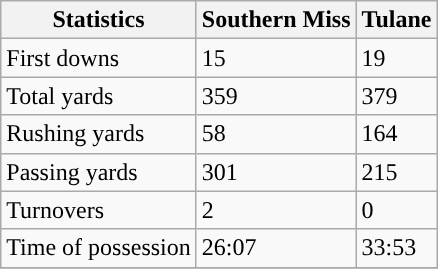<table class="wikitable" style="float: left;">
<tr>
<th>Statistics</th>
<th>Southern Miss</th>
<th>Tulane</th>
</tr>
<tr>
<td>First downs</td>
<td>15</td>
<td>19</td>
</tr>
<tr>
<td>Total yards</td>
<td>359</td>
<td>379</td>
</tr>
<tr>
<td>Rushing yards</td>
<td>58</td>
<td>164</td>
</tr>
<tr>
<td>Passing yards</td>
<td>301</td>
<td>215</td>
</tr>
<tr>
<td>Turnovers</td>
<td>2</td>
<td>0</td>
</tr>
<tr>
<td>Time of possession</td>
<td>26:07</td>
<td>33:53</td>
</tr>
<tr>
</tr>
</table>
